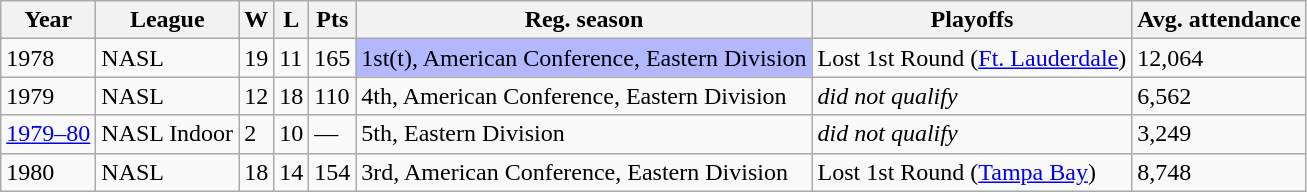<table class="wikitable">
<tr>
<th>Year</th>
<th>League</th>
<th>W</th>
<th>L</th>
<th>Pts</th>
<th>Reg. season</th>
<th>Playoffs</th>
<th>Avg. attendance</th>
</tr>
<tr>
<td>1978</td>
<td>NASL</td>
<td>19</td>
<td>11</td>
<td>165</td>
<td style="background:#b3b7ff;">1st(t), American Conference, Eastern Division</td>
<td>Lost 1st Round (<a href='#'>Ft. Lauderdale</a>)</td>
<td>12,064</td>
</tr>
<tr>
<td>1979</td>
<td>NASL</td>
<td>12</td>
<td>18</td>
<td>110</td>
<td>4th, American Conference, Eastern Division</td>
<td><em>did not qualify</em></td>
<td>6,562</td>
</tr>
<tr>
<td><a href='#'>1979–80</a></td>
<td>NASL Indoor</td>
<td>2</td>
<td>10</td>
<td>—</td>
<td>5th, Eastern Division</td>
<td><em>did not qualify</em></td>
<td>3,249</td>
</tr>
<tr>
<td>1980</td>
<td>NASL</td>
<td>18</td>
<td>14</td>
<td>154</td>
<td>3rd, American Conference, Eastern Division</td>
<td>Lost 1st Round (<a href='#'>Tampa Bay</a>)</td>
<td>8,748</td>
</tr>
</table>
